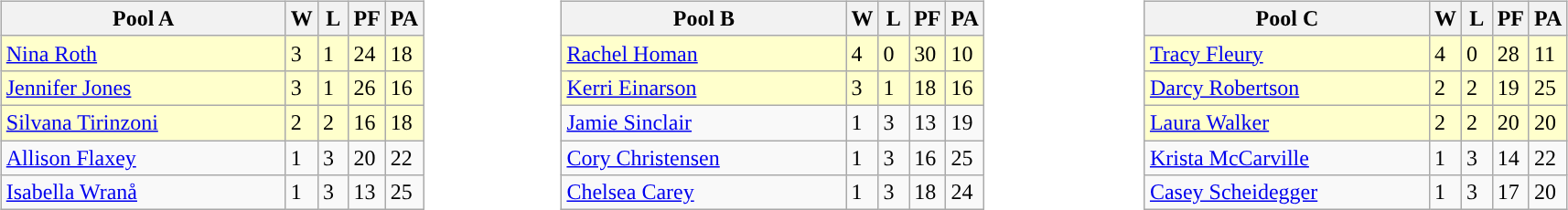<table>
<tr>
<td valign=top width=10%><br><table class=wikitable>
<tr>
<th width=200>Pool A</th>
<th width=15>W</th>
<th width=15>L</th>
<th width=15>PF</th>
<th width=15>PA</th>
</tr>
<tr style="background:#ffffcc">
<td> <a href='#'>Nina Roth</a></td>
<td>3</td>
<td>1</td>
<td>24</td>
<td>18</td>
</tr>
<tr style="background:#ffffcc">
<td> <a href='#'>Jennifer Jones</a></td>
<td>3</td>
<td>1</td>
<td>26</td>
<td>16</td>
</tr>
<tr style="background:#ffffcc">
<td> <a href='#'>Silvana Tirinzoni</a></td>
<td>2</td>
<td>2</td>
<td>16</td>
<td>18</td>
</tr>
<tr>
<td> <a href='#'>Allison Flaxey</a></td>
<td>1</td>
<td>3</td>
<td>20</td>
<td>22</td>
</tr>
<tr>
<td> <a href='#'>Isabella Wranå</a></td>
<td>1</td>
<td>3</td>
<td>13</td>
<td>25</td>
</tr>
</table>
</td>
<td valign=top width=10%><br><table class=wikitable>
<tr>
<th width=200>Pool B</th>
<th width=15>W</th>
<th width=15>L</th>
<th width=15>PF</th>
<th width=15>PA</th>
</tr>
<tr style="background:#ffffcc">
<td> <a href='#'>Rachel Homan</a></td>
<td>4</td>
<td>0</td>
<td>30</td>
<td>10</td>
</tr>
<tr style="background:#ffffcc">
<td> <a href='#'>Kerri Einarson</a></td>
<td>3</td>
<td>1</td>
<td>18</td>
<td>16</td>
</tr>
<tr>
<td> <a href='#'>Jamie Sinclair</a></td>
<td>1</td>
<td>3</td>
<td>13</td>
<td>19</td>
</tr>
<tr>
<td> <a href='#'>Cory Christensen</a></td>
<td>1</td>
<td>3</td>
<td>16</td>
<td>25</td>
</tr>
<tr>
<td> <a href='#'>Chelsea Carey</a></td>
<td>1</td>
<td>3</td>
<td>18</td>
<td>24</td>
</tr>
</table>
</td>
<td valign=top width=10%><br><table class=wikitable>
<tr>
<th width=200>Pool C</th>
<th width=15>W</th>
<th width=15>L</th>
<th width=15>PF</th>
<th width=15>PA</th>
</tr>
<tr style="background:#ffffcc">
<td> <a href='#'>Tracy Fleury</a></td>
<td>4</td>
<td>0</td>
<td>28</td>
<td>11</td>
</tr>
<tr style="background:#ffffcc">
<td> <a href='#'>Darcy Robertson</a></td>
<td>2</td>
<td>2</td>
<td>19</td>
<td>25</td>
</tr>
<tr style="background:#ffffcc">
<td> <a href='#'>Laura Walker</a></td>
<td>2</td>
<td>2</td>
<td>20</td>
<td>20</td>
</tr>
<tr>
<td> <a href='#'>Krista McCarville</a></td>
<td>1</td>
<td>3</td>
<td>14</td>
<td>22</td>
</tr>
<tr>
<td> <a href='#'>Casey Scheidegger</a></td>
<td>1</td>
<td>3</td>
<td>17</td>
<td>20</td>
</tr>
</table>
</td>
</tr>
</table>
